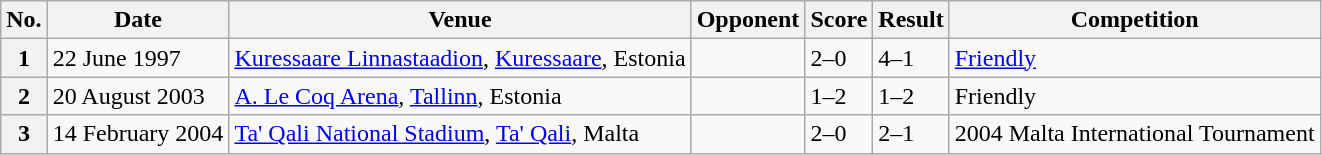<table class="wikitable sortable plainrowheaders">
<tr>
<th scope=col>No.</th>
<th scope=col data-sort-type=date>Date</th>
<th scope=col>Venue</th>
<th scope=col>Opponent</th>
<th scope=col>Score</th>
<th scope=col>Result</th>
<th scope=col>Competition</th>
</tr>
<tr>
<th scope=row>1</th>
<td>22 June 1997</td>
<td><a href='#'>Kuressaare Linnastaadion</a>, <a href='#'>Kuressaare</a>, Estonia</td>
<td></td>
<td>2–0</td>
<td>4–1</td>
<td><a href='#'>Friendly</a></td>
</tr>
<tr>
<th scope=row>2</th>
<td>20 August 2003</td>
<td><a href='#'>A. Le Coq Arena</a>, <a href='#'>Tallinn</a>, Estonia</td>
<td></td>
<td>1–2</td>
<td>1–2</td>
<td>Friendly</td>
</tr>
<tr>
<th scope=row>3</th>
<td>14 February 2004</td>
<td><a href='#'>Ta' Qali National Stadium</a>, <a href='#'>Ta' Qali</a>, Malta</td>
<td></td>
<td>2–0</td>
<td>2–1</td>
<td>2004 Malta International Tournament</td>
</tr>
</table>
